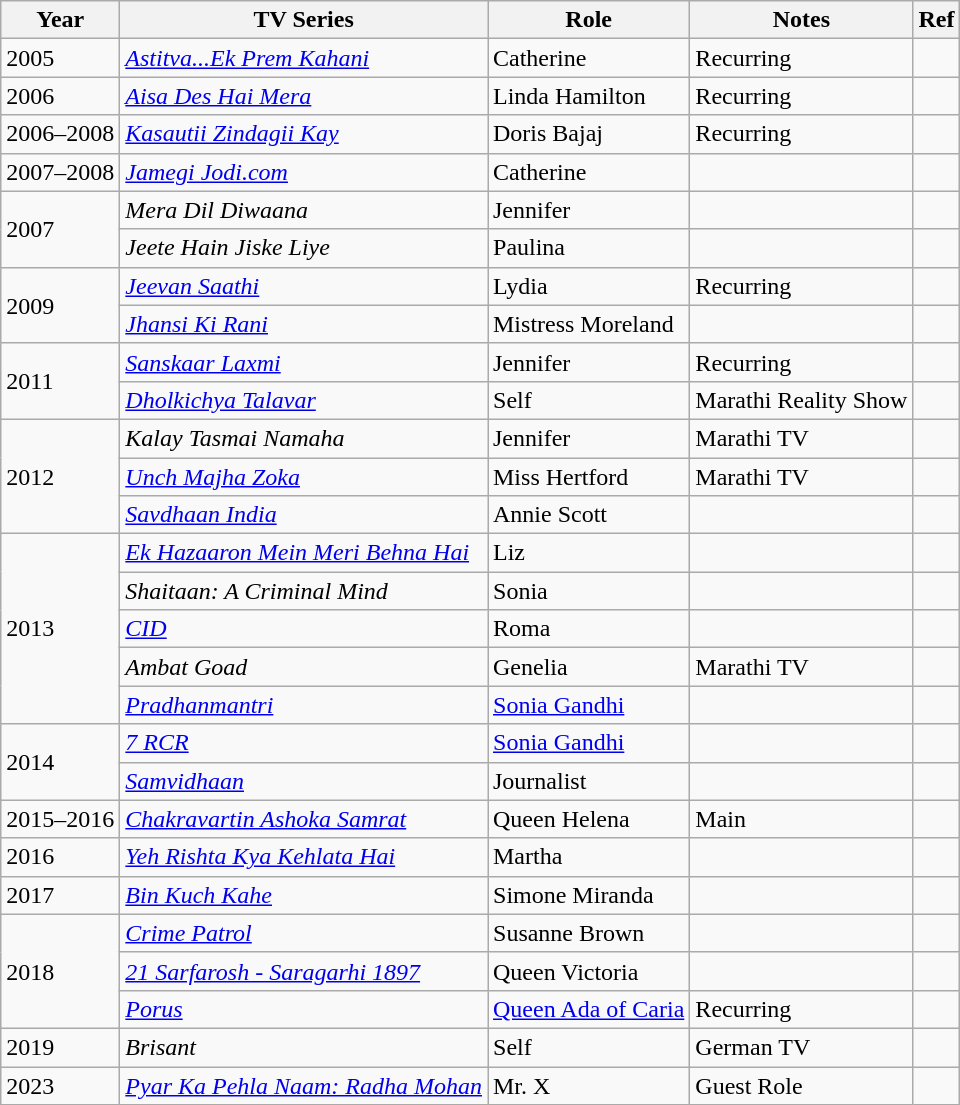<table class="wikitable sortable plainrowheaders">
<tr style="text-align:center;">
<th>Year</th>
<th>TV Series</th>
<th>Role</th>
<th>Notes</th>
<th>Ref</th>
</tr>
<tr>
<td>2005</td>
<td><em><a href='#'>Astitva...Ek Prem Kahani</a></em></td>
<td>Catherine</td>
<td>Recurring</td>
<td></td>
</tr>
<tr>
<td>2006</td>
<td><em><a href='#'>Aisa Des Hai Mera</a></em></td>
<td>Linda Hamilton</td>
<td>Recurring</td>
<td></td>
</tr>
<tr>
<td>2006–2008</td>
<td><em><a href='#'>Kasautii Zindagii Kay</a></em></td>
<td>Doris Bajaj</td>
<td>Recurring</td>
<td></td>
</tr>
<tr>
<td>2007–2008</td>
<td><em><a href='#'>Jamegi Jodi.com</a></em></td>
<td>Catherine</td>
<td></td>
<td></td>
</tr>
<tr>
<td rowspan=2>2007</td>
<td><em>Mera Dil Diwaana</em></td>
<td>Jennifer</td>
<td></td>
<td></td>
</tr>
<tr>
<td><em>Jeete Hain Jiske Liye</em></td>
<td>Paulina</td>
<td></td>
<td></td>
</tr>
<tr>
<td rowspan=2>2009</td>
<td><em><a href='#'>Jeevan Saathi</a></em></td>
<td>Lydia</td>
<td>Recurring</td>
<td></td>
</tr>
<tr>
<td><em><a href='#'>Jhansi Ki Rani</a></em></td>
<td>Mistress Moreland</td>
<td></td>
<td></td>
</tr>
<tr>
<td rowspan=2>2011</td>
<td><em><a href='#'>Sanskaar Laxmi</a></em></td>
<td>Jennifer</td>
<td>Recurring</td>
<td></td>
</tr>
<tr>
<td><em><a href='#'>Dholkichya Talavar</a></em></td>
<td>Self</td>
<td>Marathi Reality Show</td>
<td></td>
</tr>
<tr>
<td rowspan=3>2012</td>
<td><em>Kalay Tasmai Namaha</em></td>
<td>Jennifer</td>
<td>Marathi TV</td>
<td></td>
</tr>
<tr>
<td><em><a href='#'>Unch Majha Zoka</a></em></td>
<td>Miss Hertford</td>
<td>Marathi TV</td>
<td></td>
</tr>
<tr>
<td><em><a href='#'>Savdhaan India</a></em></td>
<td>Annie Scott</td>
<td></td>
<td></td>
</tr>
<tr>
<td rowspan=5>2013</td>
<td><em><a href='#'>Ek Hazaaron Mein Meri Behna Hai</a></em></td>
<td>Liz</td>
<td></td>
<td></td>
</tr>
<tr>
<td><em>Shaitaan: A Criminal Mind</em></td>
<td>Sonia</td>
<td></td>
<td><br></td>
</tr>
<tr>
<td><em><a href='#'>CID</a></em></td>
<td>Roma</td>
<td></td>
<td></td>
</tr>
<tr>
<td><em>Ambat Goad</em></td>
<td>Genelia</td>
<td>Marathi TV</td>
<td></td>
</tr>
<tr>
<td><em><a href='#'>Pradhanmantri</a></em></td>
<td><a href='#'>Sonia Gandhi</a></td>
<td></td>
<td></td>
</tr>
<tr>
<td rowspan=2>2014</td>
<td><em><a href='#'>7 RCR</a></em></td>
<td><a href='#'>Sonia Gandhi</a></td>
<td></td>
<td></td>
</tr>
<tr>
<td><em><a href='#'>Samvidhaan</a></em></td>
<td>Journalist</td>
<td></td>
<td></td>
</tr>
<tr>
<td>2015–2016</td>
<td><em><a href='#'>Chakravartin Ashoka Samrat</a></em></td>
<td>Queen Helena</td>
<td>Main</td>
<td></td>
</tr>
<tr>
<td>2016</td>
<td><em><a href='#'>Yeh Rishta Kya Kehlata Hai</a></em></td>
<td>Martha</td>
<td></td>
<td></td>
</tr>
<tr>
<td>2017</td>
<td><em><a href='#'>Bin Kuch Kahe</a></em></td>
<td>Simone Miranda</td>
<td></td>
<td></td>
</tr>
<tr>
<td rowspan=3>2018</td>
<td><em><a href='#'>Crime Patrol</a></em></td>
<td>Susanne Brown</td>
<td></td>
<td></td>
</tr>
<tr>
<td><em><a href='#'>21 Sarfarosh - Saragarhi 1897</a></em></td>
<td>Queen Victoria</td>
<td></td>
<td></td>
</tr>
<tr>
<td><em><a href='#'>Porus</a></em></td>
<td><a href='#'>Queen Ada of Caria</a></td>
<td>Recurring</td>
<td></td>
</tr>
<tr>
<td>2019</td>
<td><em>Brisant</em></td>
<td>Self</td>
<td>German TV</td>
<td></td>
</tr>
<tr>
<td>2023</td>
<td><em><a href='#'>Pyar Ka Pehla Naam: Radha Mohan</a></em></td>
<td>Mr. X</td>
<td>Guest Role</td>
<td></td>
</tr>
</table>
